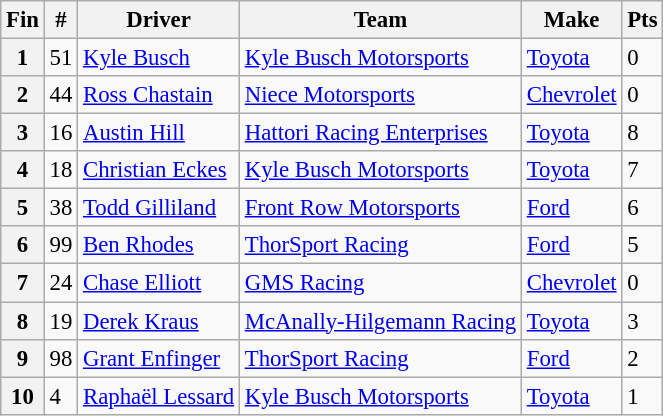<table class="wikitable" style="font-size:95%">
<tr>
<th>Fin</th>
<th>#</th>
<th>Driver</th>
<th>Team</th>
<th>Make</th>
<th>Pts</th>
</tr>
<tr>
<th>1</th>
<td>51</td>
<td><a href='#'>Kyle Busch</a></td>
<td><a href='#'>Kyle Busch Motorsports</a></td>
<td><a href='#'>Toyota</a></td>
<td>0</td>
</tr>
<tr>
<th>2</th>
<td>44</td>
<td><a href='#'>Ross Chastain</a></td>
<td><a href='#'>Niece Motorsports</a></td>
<td><a href='#'>Chevrolet</a></td>
<td>0</td>
</tr>
<tr>
<th>3</th>
<td>16</td>
<td><a href='#'>Austin Hill</a></td>
<td><a href='#'>Hattori Racing Enterprises</a></td>
<td><a href='#'>Toyota</a></td>
<td>8</td>
</tr>
<tr>
<th>4</th>
<td>18</td>
<td><a href='#'>Christian Eckes</a></td>
<td><a href='#'>Kyle Busch Motorsports</a></td>
<td><a href='#'>Toyota</a></td>
<td>7</td>
</tr>
<tr>
<th>5</th>
<td>38</td>
<td><a href='#'>Todd Gilliland</a></td>
<td><a href='#'>Front Row Motorsports</a></td>
<td><a href='#'>Ford</a></td>
<td>6</td>
</tr>
<tr>
<th>6</th>
<td>99</td>
<td><a href='#'>Ben Rhodes</a></td>
<td><a href='#'>ThorSport Racing</a></td>
<td><a href='#'>Ford</a></td>
<td>5</td>
</tr>
<tr>
<th>7</th>
<td>24</td>
<td><a href='#'>Chase Elliott</a></td>
<td><a href='#'>GMS Racing</a></td>
<td><a href='#'>Chevrolet</a></td>
<td>0</td>
</tr>
<tr>
<th>8</th>
<td>19</td>
<td><a href='#'>Derek Kraus</a></td>
<td><a href='#'>McAnally-Hilgemann Racing</a></td>
<td><a href='#'>Toyota</a></td>
<td>3</td>
</tr>
<tr>
<th>9</th>
<td>98</td>
<td><a href='#'>Grant Enfinger</a></td>
<td><a href='#'>ThorSport Racing</a></td>
<td><a href='#'>Ford</a></td>
<td>2</td>
</tr>
<tr>
<th>10</th>
<td>4</td>
<td><a href='#'>Raphaël Lessard</a></td>
<td><a href='#'>Kyle Busch Motorsports</a></td>
<td><a href='#'>Toyota</a></td>
<td>1</td>
</tr>
</table>
